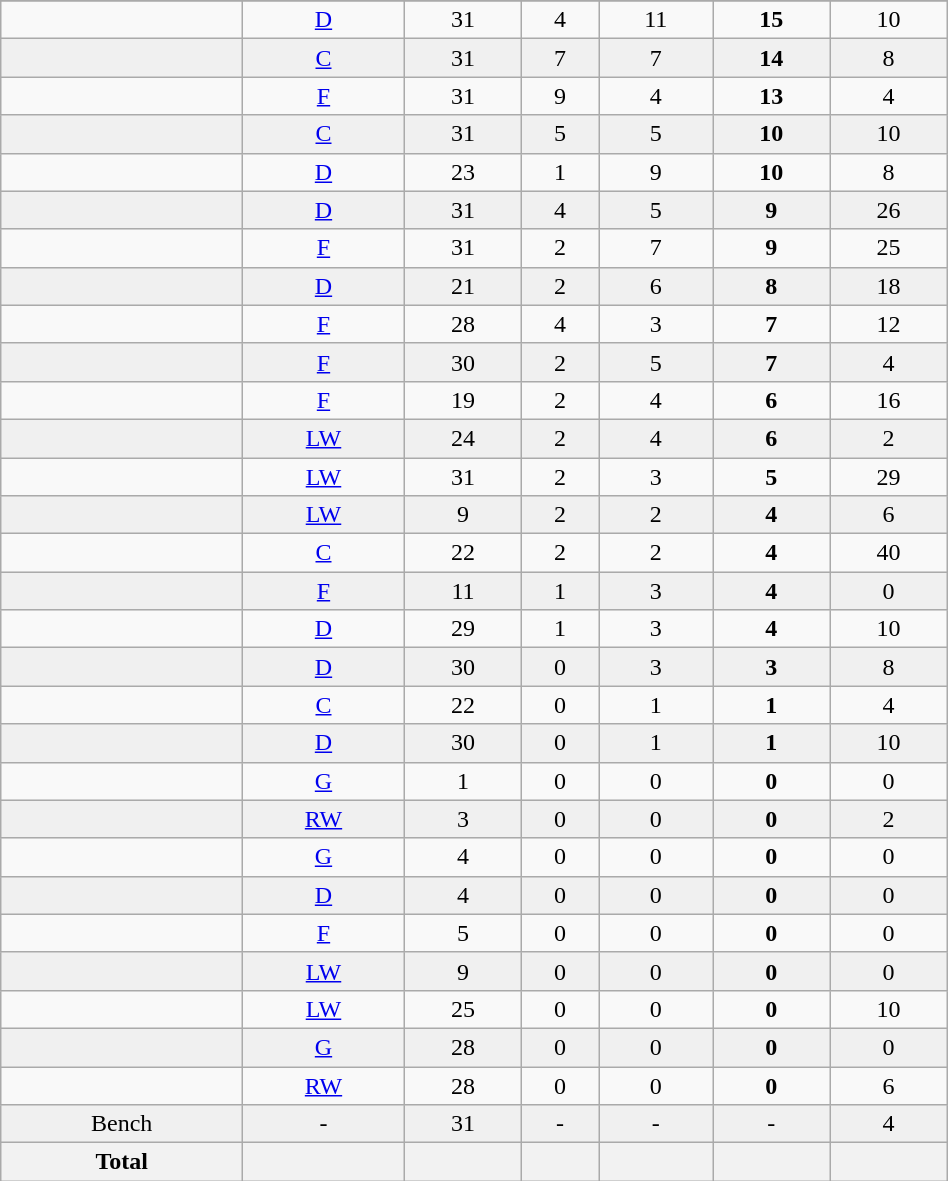<table class="wikitable sortable" width=50%>
<tr align="center">
</tr>
<tr align="center" bgcolor="">
<td></td>
<td><a href='#'>D</a></td>
<td>31</td>
<td>4</td>
<td>11</td>
<td><strong>15</strong></td>
<td>10</td>
</tr>
<tr align="center" bgcolor="f0f0f0">
<td></td>
<td><a href='#'>C</a></td>
<td>31</td>
<td>7</td>
<td>7</td>
<td><strong>14</strong></td>
<td>8</td>
</tr>
<tr align="center" bgcolor="">
<td></td>
<td><a href='#'>F</a></td>
<td>31</td>
<td>9</td>
<td>4</td>
<td><strong>13</strong></td>
<td>4</td>
</tr>
<tr align="center" bgcolor="f0f0f0">
<td></td>
<td><a href='#'>C</a></td>
<td>31</td>
<td>5</td>
<td>5</td>
<td><strong>10</strong></td>
<td>10</td>
</tr>
<tr align="center" bgcolor="">
<td></td>
<td><a href='#'>D</a></td>
<td>23</td>
<td>1</td>
<td>9</td>
<td><strong>10</strong></td>
<td>8</td>
</tr>
<tr align="center" bgcolor="f0f0f0">
<td></td>
<td><a href='#'>D</a></td>
<td>31</td>
<td>4</td>
<td>5</td>
<td><strong>9</strong></td>
<td>26</td>
</tr>
<tr align="center" bgcolor="">
<td></td>
<td><a href='#'>F</a></td>
<td>31</td>
<td>2</td>
<td>7</td>
<td><strong>9</strong></td>
<td>25</td>
</tr>
<tr align="center" bgcolor="f0f0f0">
<td></td>
<td><a href='#'>D</a></td>
<td>21</td>
<td>2</td>
<td>6</td>
<td><strong>8</strong></td>
<td>18</td>
</tr>
<tr align="center" bgcolor="">
<td></td>
<td><a href='#'>F</a></td>
<td>28</td>
<td>4</td>
<td>3</td>
<td><strong>7</strong></td>
<td>12</td>
</tr>
<tr align="center" bgcolor="f0f0f0">
<td></td>
<td><a href='#'>F</a></td>
<td>30</td>
<td>2</td>
<td>5</td>
<td><strong>7</strong></td>
<td>4</td>
</tr>
<tr align="center" bgcolor="">
<td></td>
<td><a href='#'>F</a></td>
<td>19</td>
<td>2</td>
<td>4</td>
<td><strong>6</strong></td>
<td>16</td>
</tr>
<tr align="center" bgcolor="f0f0f0">
<td></td>
<td><a href='#'>LW</a></td>
<td>24</td>
<td>2</td>
<td>4</td>
<td><strong>6</strong></td>
<td>2</td>
</tr>
<tr align="center" bgcolor="">
<td></td>
<td><a href='#'>LW</a></td>
<td>31</td>
<td>2</td>
<td>3</td>
<td><strong>5</strong></td>
<td>29</td>
</tr>
<tr align="center" bgcolor="f0f0f0">
<td></td>
<td><a href='#'>LW</a></td>
<td>9</td>
<td>2</td>
<td>2</td>
<td><strong>4</strong></td>
<td>6</td>
</tr>
<tr align="center" bgcolor="">
<td></td>
<td><a href='#'>C</a></td>
<td>22</td>
<td>2</td>
<td>2</td>
<td><strong>4</strong></td>
<td>40</td>
</tr>
<tr align="center" bgcolor="f0f0f0">
<td></td>
<td><a href='#'>F</a></td>
<td>11</td>
<td>1</td>
<td>3</td>
<td><strong>4</strong></td>
<td>0</td>
</tr>
<tr align="center" bgcolor="">
<td></td>
<td><a href='#'>D</a></td>
<td>29</td>
<td>1</td>
<td>3</td>
<td><strong>4</strong></td>
<td>10</td>
</tr>
<tr align="center" bgcolor="f0f0f0">
<td></td>
<td><a href='#'>D</a></td>
<td>30</td>
<td>0</td>
<td>3</td>
<td><strong>3</strong></td>
<td>8</td>
</tr>
<tr align="center" bgcolor="">
<td></td>
<td><a href='#'>C</a></td>
<td>22</td>
<td>0</td>
<td>1</td>
<td><strong>1</strong></td>
<td>4</td>
</tr>
<tr align="center" bgcolor="f0f0f0">
<td></td>
<td><a href='#'>D</a></td>
<td>30</td>
<td>0</td>
<td>1</td>
<td><strong>1</strong></td>
<td>10</td>
</tr>
<tr align="center" bgcolor="">
<td></td>
<td><a href='#'>G</a></td>
<td>1</td>
<td>0</td>
<td>0</td>
<td><strong>0</strong></td>
<td>0</td>
</tr>
<tr align="center" bgcolor="f0f0f0">
<td></td>
<td><a href='#'>RW</a></td>
<td>3</td>
<td>0</td>
<td>0</td>
<td><strong>0</strong></td>
<td>2</td>
</tr>
<tr align="center" bgcolor="">
<td></td>
<td><a href='#'>G</a></td>
<td>4</td>
<td>0</td>
<td>0</td>
<td><strong>0</strong></td>
<td>0</td>
</tr>
<tr align="center" bgcolor="f0f0f0">
<td></td>
<td><a href='#'>D</a></td>
<td>4</td>
<td>0</td>
<td>0</td>
<td><strong>0</strong></td>
<td>0</td>
</tr>
<tr align="center" bgcolor="">
<td></td>
<td><a href='#'>F</a></td>
<td>5</td>
<td>0</td>
<td>0</td>
<td><strong>0</strong></td>
<td>0</td>
</tr>
<tr align="center" bgcolor="f0f0f0">
<td></td>
<td><a href='#'>LW</a></td>
<td>9</td>
<td>0</td>
<td>0</td>
<td><strong>0</strong></td>
<td>0</td>
</tr>
<tr align="center" bgcolor="">
<td></td>
<td><a href='#'>LW</a></td>
<td>25</td>
<td>0</td>
<td>0</td>
<td><strong>0</strong></td>
<td>10</td>
</tr>
<tr align="center" bgcolor="f0f0f0">
<td></td>
<td><a href='#'>G</a></td>
<td>28</td>
<td>0</td>
<td>0</td>
<td><strong>0</strong></td>
<td>0</td>
</tr>
<tr align="center" bgcolor="">
<td></td>
<td><a href='#'>RW</a></td>
<td>28</td>
<td>0</td>
<td>0</td>
<td><strong>0</strong></td>
<td>6</td>
</tr>
<tr align="center" bgcolor="f0f0f0">
<td>Bench</td>
<td>-</td>
<td>31</td>
<td>-</td>
<td>-</td>
<td>-</td>
<td>4</td>
</tr>
<tr>
<th>Total</th>
<th></th>
<th></th>
<th></th>
<th></th>
<th></th>
<th></th>
</tr>
</table>
